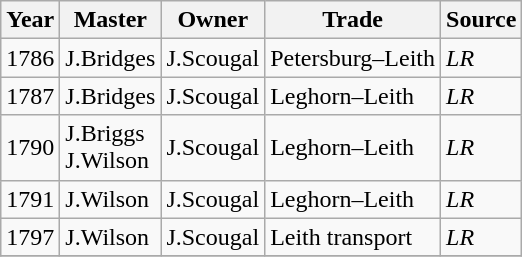<table class=" wikitable">
<tr>
<th>Year</th>
<th>Master</th>
<th>Owner</th>
<th>Trade</th>
<th>Source</th>
</tr>
<tr>
<td>1786</td>
<td>J.Bridges</td>
<td>J.Scougal</td>
<td>Petersburg–Leith</td>
<td><em>LR</em></td>
</tr>
<tr>
<td>1787</td>
<td>J.Bridges</td>
<td>J.Scougal</td>
<td>Leghorn–Leith</td>
<td><em>LR</em></td>
</tr>
<tr>
<td>1790</td>
<td>J.Briggs<br>J.Wilson</td>
<td>J.Scougal</td>
<td>Leghorn–Leith</td>
<td><em>LR</em></td>
</tr>
<tr>
<td>1791</td>
<td>J.Wilson</td>
<td>J.Scougal</td>
<td>Leghorn–Leith</td>
<td><em>LR</em></td>
</tr>
<tr>
<td>1797</td>
<td>J.Wilson</td>
<td>J.Scougal</td>
<td>Leith transport</td>
<td><em>LR</em></td>
</tr>
<tr>
</tr>
</table>
